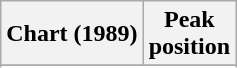<table class="wikitable sortable plainrowheaders">
<tr>
<th scope="col">Chart (1989)</th>
<th scope="col">Peak<br>position</th>
</tr>
<tr>
</tr>
<tr>
</tr>
<tr>
</tr>
</table>
